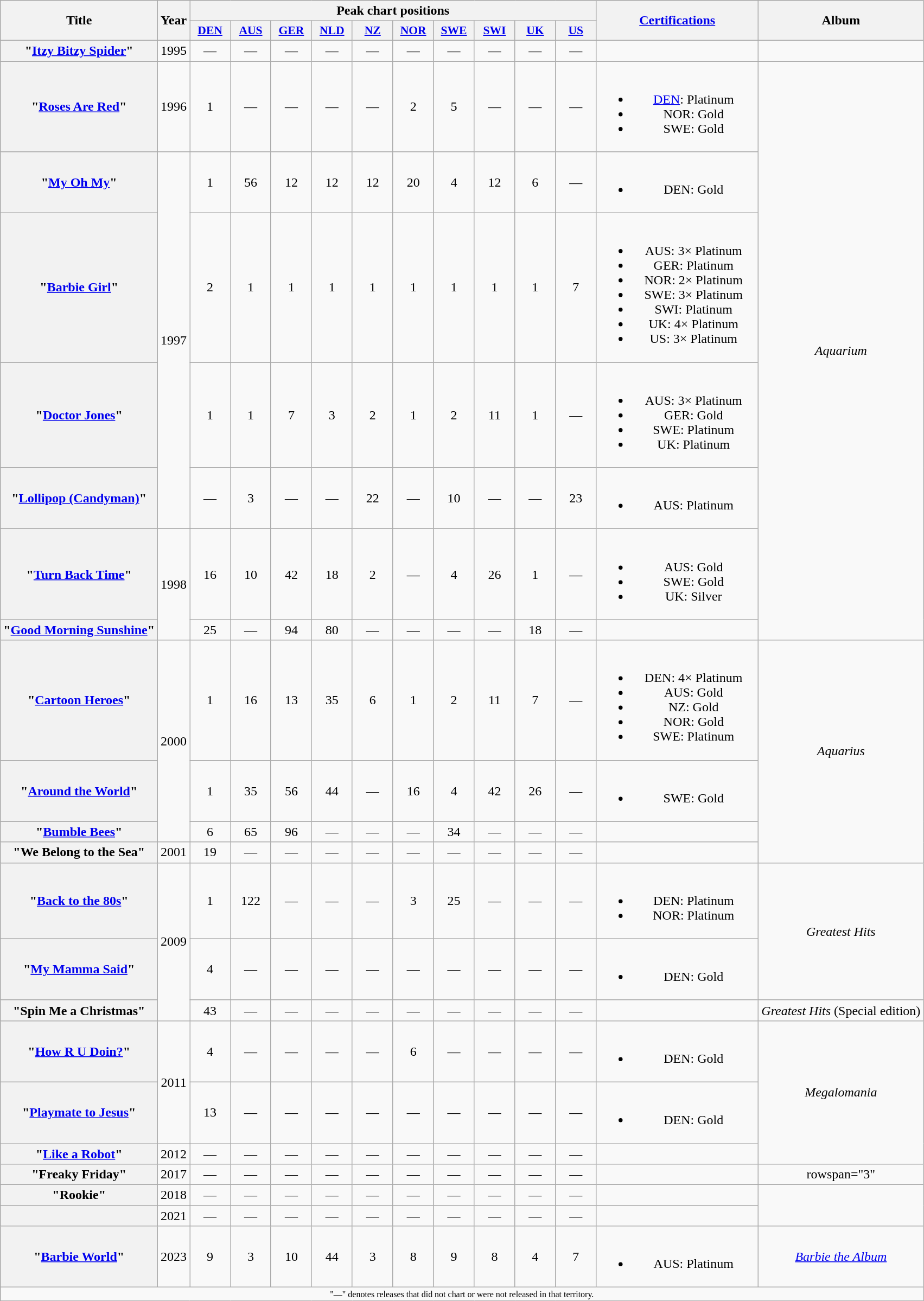<table class="wikitable plainrowheaders" style="text-align:center;">
<tr>
<th scope="col" rowspan="2">Title</th>
<th scope="col" rowspan="2">Year</th>
<th scope="col" colspan="10">Peak chart positions</th>
<th scope="col" rowspan="2" style="width:12em;"><a href='#'>Certifications</a></th>
<th scope="col" rowspan="2">Album</th>
</tr>
<tr>
<th scope="col" style="width:3em;font-size:90%;"><a href='#'>DEN</a><br></th>
<th scope="col" style="width:3em;font-size:90%;"><a href='#'>AUS</a><br></th>
<th scope="col" style="width:3em;font-size:90%;"><a href='#'>GER</a><br></th>
<th scope="col" style="width:3em;font-size:90%;"><a href='#'>NLD</a><br></th>
<th scope="col" style="width:3em;font-size:90%;"><a href='#'>NZ</a><br></th>
<th scope="col" style="width:3em;font-size:90%;"><a href='#'>NOR</a><br></th>
<th scope="col" style="width:3em;font-size:90%;"><a href='#'>SWE</a><br></th>
<th scope="col" style="width:3em;font-size:90%;"><a href='#'>SWI</a><br></th>
<th scope="col" style="width:3em;font-size:90%;"><a href='#'>UK</a><br></th>
<th scope="col" style="width:3em;font-size:90%;"><a href='#'>US</a><br></th>
</tr>
<tr>
<th scope="row">"<a href='#'>Itzy Bitzy Spider</a>"<br></th>
<td>1995</td>
<td>—</td>
<td>—</td>
<td>—</td>
<td>—</td>
<td>—</td>
<td>—</td>
<td>—</td>
<td>—</td>
<td>—</td>
<td>—</td>
<td></td>
<td></td>
</tr>
<tr>
<th scope="row">"<a href='#'>Roses Are Red</a>"</th>
<td>1996</td>
<td>1</td>
<td>—</td>
<td>—</td>
<td>—</td>
<td>—</td>
<td>2</td>
<td>5</td>
<td>—</td>
<td>—</td>
<td>—</td>
<td><br><ul><li><a href='#'>DEN</a>: Platinum</li><li>NOR: Gold</li><li>SWE: Gold</li></ul></td>
<td rowspan="7"><em>Aquarium</em></td>
</tr>
<tr>
<th scope="row">"<a href='#'>My Oh My</a>"</th>
<td rowspan="4">1997</td>
<td>1</td>
<td>56</td>
<td>12</td>
<td>12</td>
<td>12</td>
<td>20</td>
<td>4</td>
<td>12</td>
<td>6</td>
<td>—</td>
<td><br><ul><li>DEN: Gold</li></ul></td>
</tr>
<tr>
<th scope="row">"<a href='#'>Barbie Girl</a>"</th>
<td>2</td>
<td>1</td>
<td>1</td>
<td>1</td>
<td>1</td>
<td>1</td>
<td>1</td>
<td>1</td>
<td>1</td>
<td>7</td>
<td><br><ul><li>AUS: 3× Platinum</li><li>GER: Platinum</li><li>NOR: 2× Platinum</li><li>SWE: 3× Platinum</li><li>SWI: Platinum</li><li>UK: 4× Platinum</li><li>US: 3× Platinum</li></ul></td>
</tr>
<tr>
<th scope="row">"<a href='#'>Doctor Jones</a>"</th>
<td>1</td>
<td>1</td>
<td>7</td>
<td>3</td>
<td>2</td>
<td>1</td>
<td>2</td>
<td>11</td>
<td>1</td>
<td>—</td>
<td><br><ul><li>AUS: 3× Platinum</li><li>GER: Gold</li><li>SWE: Platinum</li><li>UK: Platinum</li></ul></td>
</tr>
<tr>
<th scope="row">"<a href='#'>Lollipop (Candyman)</a>"</th>
<td>—</td>
<td>3</td>
<td>—</td>
<td>—</td>
<td>22</td>
<td>—</td>
<td>10</td>
<td>—</td>
<td>—</td>
<td>23</td>
<td><br><ul><li>AUS: Platinum</li></ul></td>
</tr>
<tr>
<th scope="row">"<a href='#'>Turn Back Time</a>"</th>
<td rowspan="2">1998</td>
<td>16</td>
<td>10</td>
<td>42</td>
<td>18</td>
<td>2</td>
<td>—</td>
<td>4</td>
<td>26</td>
<td>1</td>
<td>—</td>
<td><br><ul><li>AUS: Gold</li><li>SWE: Gold</li><li>UK: Silver</li></ul></td>
</tr>
<tr>
<th scope="row">"<a href='#'>Good Morning Sunshine</a>"</th>
<td>25</td>
<td>—</td>
<td>94</td>
<td>80</td>
<td>—</td>
<td>—</td>
<td>—</td>
<td>—</td>
<td>18</td>
<td>—</td>
<td></td>
</tr>
<tr>
<th scope="row">"<a href='#'>Cartoon Heroes</a>"</th>
<td rowspan="3">2000</td>
<td>1</td>
<td>16</td>
<td>13</td>
<td>35</td>
<td>6</td>
<td>1</td>
<td>2</td>
<td>11</td>
<td>7</td>
<td>—</td>
<td><br><ul><li>DEN: 4× Platinum</li><li>AUS: Gold</li><li>NZ: Gold</li><li>NOR: Gold</li><li>SWE: Platinum</li></ul></td>
<td rowspan="4"><em>Aquarius</em></td>
</tr>
<tr>
<th scope="row">"<a href='#'>Around the World</a>"</th>
<td>1</td>
<td>35</td>
<td>56</td>
<td>44</td>
<td>—</td>
<td>16</td>
<td>4</td>
<td>42</td>
<td>26</td>
<td>—</td>
<td><br><ul><li>SWE: Gold</li></ul></td>
</tr>
<tr>
<th scope="row">"<a href='#'>Bumble Bees</a>"</th>
<td>6</td>
<td>65</td>
<td>96</td>
<td>—</td>
<td>—</td>
<td>—</td>
<td>34</td>
<td>—</td>
<td>—</td>
<td>—</td>
<td></td>
</tr>
<tr>
<th scope="row">"We Belong to the Sea"</th>
<td>2001</td>
<td>19</td>
<td>—</td>
<td>—</td>
<td>—</td>
<td>—</td>
<td>—</td>
<td>—</td>
<td>—</td>
<td>—</td>
<td>—</td>
<td></td>
</tr>
<tr>
<th scope="row">"<a href='#'>Back to the 80s</a>"</th>
<td rowspan="3">2009</td>
<td>1</td>
<td>122</td>
<td>—</td>
<td>—</td>
<td>—</td>
<td>3</td>
<td>25</td>
<td>—</td>
<td>—</td>
<td>—</td>
<td><br><ul><li>DEN: Platinum</li><li>NOR: Platinum</li></ul></td>
<td rowspan="2"><em>Greatest Hits</em></td>
</tr>
<tr>
<th scope="row">"<a href='#'>My Mamma Said</a>"</th>
<td>4</td>
<td>—</td>
<td>—</td>
<td>—</td>
<td>—</td>
<td>—</td>
<td>—</td>
<td>—</td>
<td>—</td>
<td>—</td>
<td><br><ul><li>DEN: Gold</li></ul></td>
</tr>
<tr>
<th scope="row">"Spin Me a Christmas"</th>
<td>43</td>
<td>—</td>
<td>—</td>
<td>—</td>
<td>—</td>
<td>—</td>
<td>—</td>
<td>—</td>
<td>—</td>
<td>—</td>
<td></td>
<td><em>Greatest Hits</em> (Special edition)</td>
</tr>
<tr>
<th scope="row">"<a href='#'>How R U Doin?</a>"</th>
<td rowspan="2">2011</td>
<td>4</td>
<td>—</td>
<td>—</td>
<td>—</td>
<td>—</td>
<td>6</td>
<td>—</td>
<td>—</td>
<td>—</td>
<td>—</td>
<td><br><ul><li>DEN: Gold</li></ul></td>
<td rowspan="3"><em>Megalomania</em></td>
</tr>
<tr>
<th scope="row">"<a href='#'>Playmate to Jesus</a>"</th>
<td>13</td>
<td>—</td>
<td>—</td>
<td>—</td>
<td>—</td>
<td>—</td>
<td>—</td>
<td>—</td>
<td>—</td>
<td>—</td>
<td><br><ul><li>DEN: Gold</li></ul></td>
</tr>
<tr>
<th scope="row">"<a href='#'>Like a Robot</a>"</th>
<td>2012</td>
<td>—</td>
<td>—</td>
<td>—</td>
<td>—</td>
<td>—</td>
<td>—</td>
<td>—</td>
<td>—</td>
<td>—</td>
<td>—</td>
<td></td>
</tr>
<tr>
<th scope="row">"Freaky Friday"</th>
<td>2017</td>
<td>—</td>
<td>—</td>
<td>—</td>
<td>—</td>
<td>—</td>
<td>—</td>
<td>—</td>
<td>—</td>
<td>—</td>
<td>—</td>
<td></td>
<td>rowspan="3" </td>
</tr>
<tr>
<th scope="row">"Rookie"</th>
<td>2018</td>
<td>—</td>
<td>—</td>
<td>—</td>
<td>—</td>
<td>—</td>
<td>—</td>
<td>—</td>
<td>—</td>
<td>—</td>
<td>—</td>
<td></td>
</tr>
<tr>
<th scope="row"></th>
<td>2021</td>
<td>—</td>
<td>—</td>
<td>—</td>
<td>—</td>
<td>—</td>
<td>—</td>
<td>—</td>
<td>—</td>
<td>—</td>
<td>—</td>
<td></td>
</tr>
<tr>
<th scope="row">"<a href='#'>Barbie World</a>"<br></th>
<td>2023</td>
<td>9</td>
<td>3</td>
<td>10</td>
<td>44</td>
<td>3</td>
<td>8</td>
<td>9</td>
<td>8</td>
<td>4</td>
<td>7</td>
<td><br><ul><li>AUS: Platinum</li></ul></td>
<td><em><a href='#'>Barbie the Album</a></em></td>
</tr>
<tr>
<td align="center" colspan="15" style="font-size:8pt">"—" denotes releases that did not chart or were not released in that territory.</td>
</tr>
</table>
